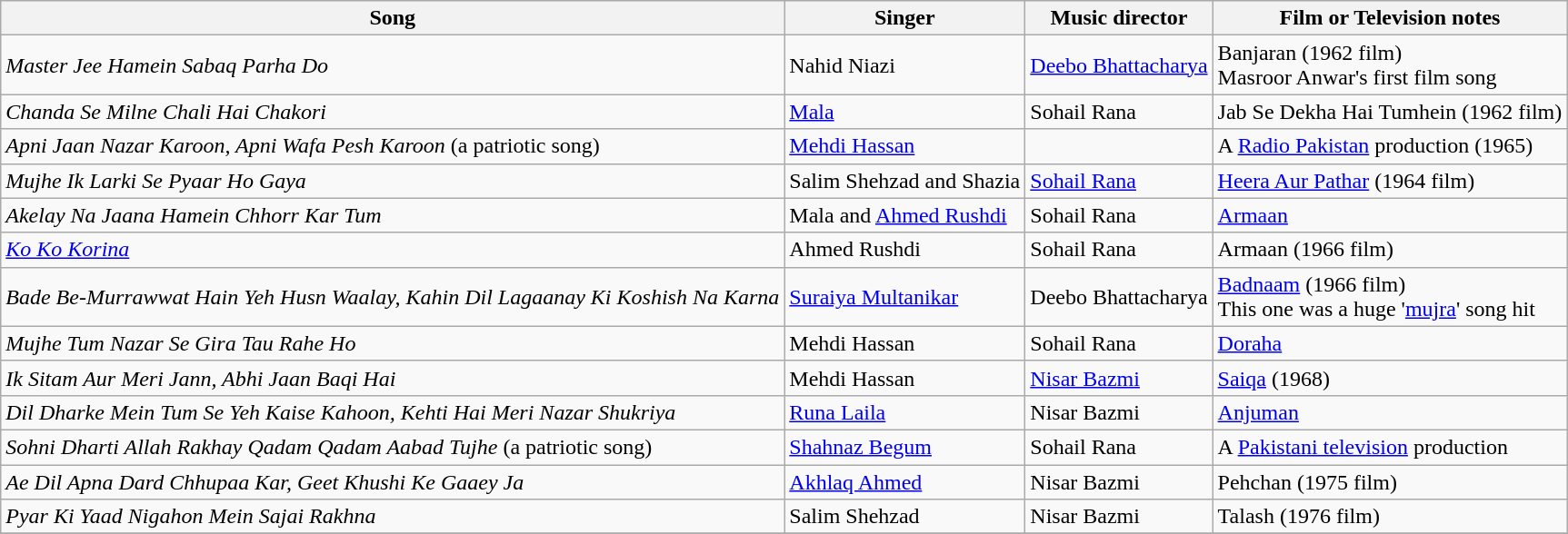<table class="wikitable">
<tr>
<th>Song</th>
<th>Singer</th>
<th>Music director</th>
<th>Film or Television notes</th>
</tr>
<tr>
<td><em>Master Jee Hamein Sabaq Parha Do</em></td>
<td>Nahid Niazi</td>
<td><a href='#'>Deebo Bhattacharya</a></td>
<td>Banjaran (1962 film)<br> Masroor Anwar's first film song</td>
</tr>
<tr>
<td><em>Chanda Se Milne Chali Hai Chakori</em></td>
<td><a href='#'>Mala</a></td>
<td>Sohail Rana</td>
<td>Jab Se Dekha Hai Tumhein (1962 film)</td>
</tr>
<tr>
<td><em>Apni Jaan Nazar Karoon, Apni Wafa Pesh Karoon</em> (a patriotic song)</td>
<td><a href='#'>Mehdi Hassan</a></td>
<td></td>
<td>A <a href='#'>Radio Pakistan</a> production (1965)</td>
</tr>
<tr>
<td><em>Mujhe Ik Larki Se Pyaar Ho Gaya</em></td>
<td>Salim Shehzad and Shazia</td>
<td><a href='#'>Sohail Rana</a></td>
<td><a href='#'>Heera Aur Pathar</a> (1964 film)</td>
</tr>
<tr>
<td><em>Akelay Na Jaana Hamein Chhorr Kar Tum</em></td>
<td>Mala and <a href='#'>Ahmed Rushdi</a></td>
<td>Sohail Rana</td>
<td><a href='#'>Armaan</a></td>
</tr>
<tr>
<td><em><a href='#'>Ko Ko Korina</a></em></td>
<td>Ahmed Rushdi</td>
<td>Sohail Rana</td>
<td>Armaan (1966 film)</td>
</tr>
<tr>
<td><em>Bade Be-Murrawwat Hain Yeh Husn Waalay, Kahin Dil Lagaanay Ki Koshish Na Karna</em></td>
<td><a href='#'>Suraiya Multanikar</a></td>
<td>Deebo Bhattacharya</td>
<td><a href='#'>Badnaam</a> (1966 film)<br>This one was a huge '<a href='#'>mujra</a>' song hit</td>
</tr>
<tr>
<td><em>Mujhe Tum Nazar Se Gira Tau Rahe Ho</em></td>
<td>Mehdi Hassan</td>
<td>Sohail Rana</td>
<td><a href='#'>Doraha</a></td>
</tr>
<tr>
<td><em>Ik Sitam Aur Meri Jann, Abhi Jaan Baqi Hai</em></td>
<td>Mehdi Hassan</td>
<td><a href='#'>Nisar Bazmi</a></td>
<td><a href='#'>Saiqa</a> (1968)</td>
</tr>
<tr>
<td><em>Dil Dharke Mein Tum Se Yeh Kaise Kahoon, Kehti Hai Meri Nazar Shukriya</em></td>
<td><a href='#'>Runa Laila</a></td>
<td>Nisar Bazmi</td>
<td><a href='#'>Anjuman</a></td>
</tr>
<tr>
<td><em>Sohni Dharti Allah Rakhay Qadam Qadam Aabad Tujhe</em> (a patriotic song)</td>
<td><a href='#'>Shahnaz Begum</a></td>
<td>Sohail Rana</td>
<td>A <a href='#'>Pakistani television</a> production</td>
</tr>
<tr>
<td><em>Ae Dil Apna Dard Chhupaa Kar, Geet Khushi Ke Gaaey Ja</em></td>
<td><a href='#'>Akhlaq Ahmed</a></td>
<td>Nisar Bazmi</td>
<td>Pehchan (1975 film)</td>
</tr>
<tr>
<td><em>Pyar Ki Yaad Nigahon Mein Sajai Rakhna</em></td>
<td>Salim Shehzad</td>
<td>Nisar Bazmi</td>
<td>Talash (1976 film)</td>
</tr>
<tr>
</tr>
</table>
